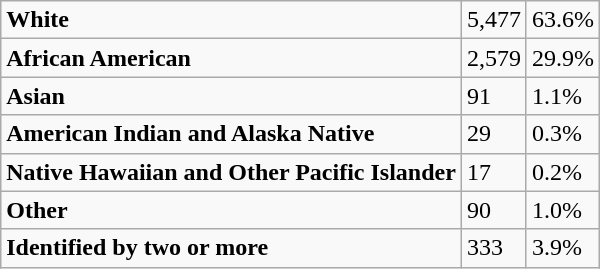<table class="wikitable">
<tr>
<td><strong>White</strong></td>
<td>5,477</td>
<td>63.6%</td>
</tr>
<tr>
<td><strong>African American</strong></td>
<td>2,579</td>
<td>29.9%</td>
</tr>
<tr>
<td><strong>Asian</strong></td>
<td>91</td>
<td>1.1%</td>
</tr>
<tr>
<td><strong>American Indian and Alaska Native</strong></td>
<td>29</td>
<td>0.3%</td>
</tr>
<tr>
<td><strong>Native Hawaiian and Other Pacific Islander</strong></td>
<td>17</td>
<td>0.2%</td>
</tr>
<tr>
<td><strong>Other</strong></td>
<td>90</td>
<td>1.0%</td>
</tr>
<tr>
<td><strong>Identified by two or more</strong></td>
<td>333</td>
<td>3.9%</td>
</tr>
</table>
